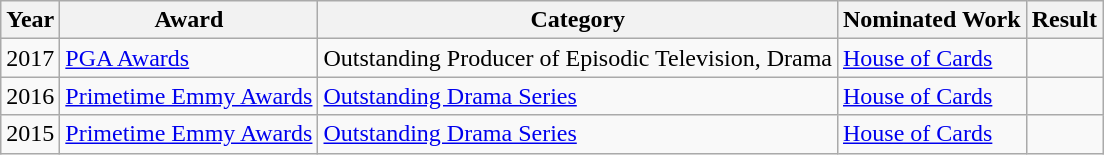<table class="wikitable">
<tr>
<th>Year</th>
<th>Award</th>
<th>Category</th>
<th>Nominated Work</th>
<th>Result</th>
</tr>
<tr>
<td>2017</td>
<td><a href='#'>PGA Awards</a></td>
<td>Outstanding Producer of Episodic Television, Drama</td>
<td><a href='#'>House of Cards</a></td>
<td></td>
</tr>
<tr>
<td>2016</td>
<td><a href='#'>Primetime Emmy Awards</a></td>
<td><a href='#'>Outstanding Drama Series</a></td>
<td><a href='#'>House of Cards</a></td>
<td></td>
</tr>
<tr>
<td>2015</td>
<td><a href='#'>Primetime Emmy Awards</a></td>
<td><a href='#'>Outstanding Drama Series</a></td>
<td><a href='#'>House of Cards</a></td>
<td></td>
</tr>
</table>
